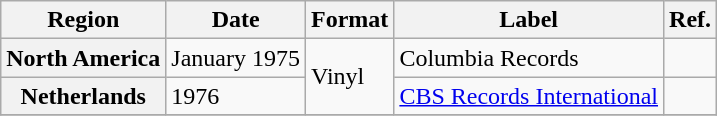<table class="wikitable plainrowheaders">
<tr>
<th scope="col">Region</th>
<th scope="col">Date</th>
<th scope="col">Format</th>
<th scope="col">Label</th>
<th scope="col">Ref.</th>
</tr>
<tr>
<th scope="row">North America</th>
<td>January 1975</td>
<td rowspan="2">Vinyl</td>
<td>Columbia Records</td>
<td></td>
</tr>
<tr>
<th scope="row">Netherlands</th>
<td>1976</td>
<td><a href='#'>CBS Records International</a></td>
<td></td>
</tr>
<tr>
</tr>
</table>
